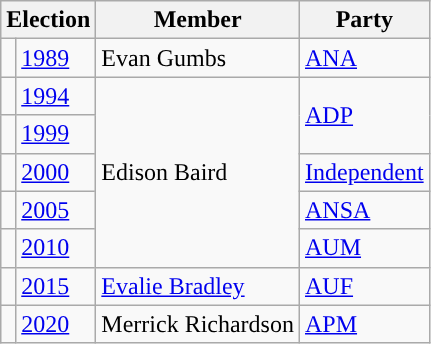<table class="wikitable">
<tr>
<th colspan=2>Election</th>
<th>Member</th>
<th>Party</th>
</tr>
<tr>
<td style="background-color: "></td>
<td><a href='#'>1989</a></td>
<td>Evan Gumbs</td>
<td><a href='#'>ANA</a></td>
</tr>
<tr>
<td style="background-color: "></td>
<td><a href='#'>1994</a></td>
<td rowspan="5">Edison Baird</td>
<td rowspan="2"><a href='#'>ADP</a></td>
</tr>
<tr>
<td style="background-color: "></td>
<td><a href='#'>1999</a></td>
</tr>
<tr>
<td style="background-color: "></td>
<td><a href='#'>2000</a></td>
<td><a href='#'>Independent</a></td>
</tr>
<tr>
<td style="background-color: "></td>
<td><a href='#'>2005</a></td>
<td><a href='#'>ANSA</a></td>
</tr>
<tr>
<td style="background-color: "></td>
<td><a href='#'>2010</a></td>
<td><a href='#'>AUM</a></td>
</tr>
<tr>
<td style="background-color: "></td>
<td><a href='#'>2015</a></td>
<td><a href='#'>Evalie Bradley</a></td>
<td><a href='#'>AUF</a></td>
</tr>
<tr>
<td style="background-color: "></td>
<td><a href='#'>2020</a></td>
<td>Merrick Richardson</td>
<td><a href='#'>APM</a></td>
</tr>
</table>
